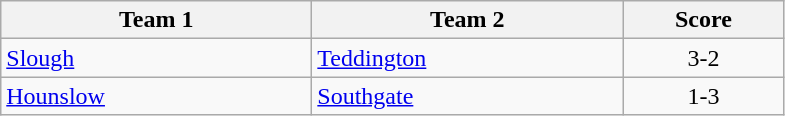<table class="wikitable" style="font-size: 100%">
<tr>
<th width=200>Team 1</th>
<th width=200>Team 2</th>
<th width=100>Score</th>
</tr>
<tr>
<td><a href='#'>Slough</a></td>
<td><a href='#'>Teddington</a></td>
<td align=center>3-2</td>
</tr>
<tr>
<td><a href='#'>Hounslow</a></td>
<td><a href='#'>Southgate</a></td>
<td align=center>1-3</td>
</tr>
</table>
